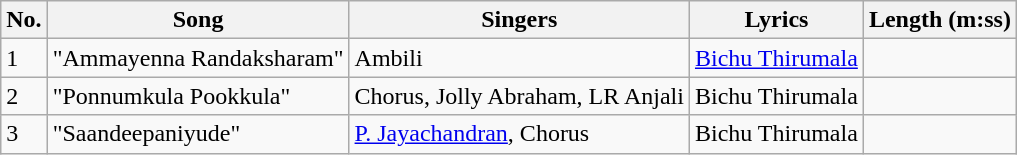<table class="wikitable">
<tr>
<th>No.</th>
<th>Song</th>
<th>Singers</th>
<th>Lyrics</th>
<th>Length (m:ss)</th>
</tr>
<tr>
<td>1</td>
<td>"Ammayenna Randaksharam"</td>
<td>Ambili</td>
<td><a href='#'>Bichu Thirumala</a></td>
<td></td>
</tr>
<tr>
<td>2</td>
<td>"Ponnumkula Pookkula"</td>
<td>Chorus, Jolly Abraham, LR Anjali</td>
<td>Bichu Thirumala</td>
<td></td>
</tr>
<tr>
<td>3</td>
<td>"Saandeepaniyude"</td>
<td><a href='#'>P. Jayachandran</a>, Chorus</td>
<td>Bichu Thirumala</td>
<td></td>
</tr>
</table>
